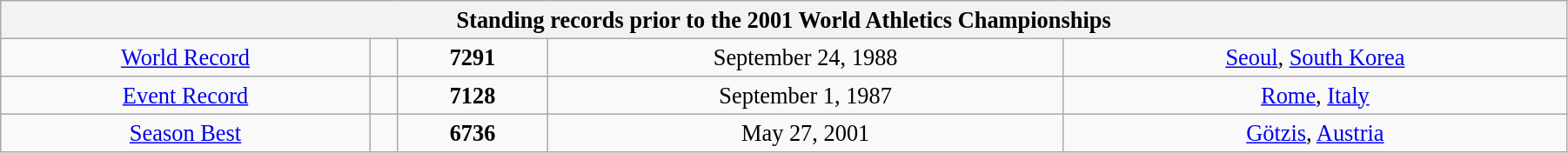<table class="wikitable" style=" text-align:center; font-size:110%;" width="95%">
<tr>
<th colspan="5">Standing records prior to the 2001 World Athletics Championships</th>
</tr>
<tr>
<td><a href='#'>World Record</a></td>
<td></td>
<td><strong>7291</strong></td>
<td>September 24, 1988</td>
<td> <a href='#'>Seoul</a>, <a href='#'>South Korea</a></td>
</tr>
<tr>
<td><a href='#'>Event Record</a></td>
<td></td>
<td><strong>7128</strong></td>
<td>September 1, 1987</td>
<td> <a href='#'>Rome</a>, <a href='#'>Italy</a></td>
</tr>
<tr>
<td><a href='#'>Season Best</a></td>
<td></td>
<td><strong>6736</strong></td>
<td>May 27, 2001</td>
<td> <a href='#'>Götzis</a>, <a href='#'>Austria</a></td>
</tr>
</table>
